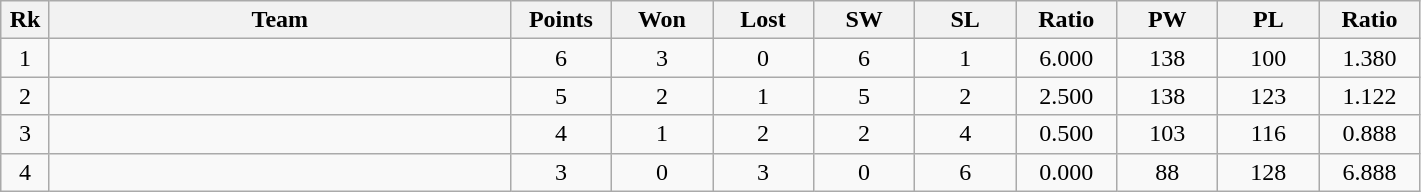<table class=wikitable style=text-align:center>
<tr>
<th width=25>Rk</th>
<th width=300>Team</th>
<th width=60>Points</th>
<th width=60>Won</th>
<th width=60>Lost</th>
<th width=60>SW</th>
<th width=60>SL</th>
<th width=60>Ratio</th>
<th width=60>PW</th>
<th width=60>PL</th>
<th width=60>Ratio</th>
</tr>
<tr>
<td>1</td>
<td></td>
<td>6</td>
<td>3</td>
<td>0</td>
<td>6</td>
<td>1</td>
<td>6.000</td>
<td>138</td>
<td>100</td>
<td>1.380</td>
</tr>
<tr>
<td>2</td>
<td></td>
<td>5</td>
<td>2</td>
<td>1</td>
<td>5</td>
<td>2</td>
<td>2.500</td>
<td>138</td>
<td>123</td>
<td>1.122</td>
</tr>
<tr>
<td>3</td>
<td></td>
<td>4</td>
<td>1</td>
<td>2</td>
<td>2</td>
<td>4</td>
<td>0.500</td>
<td>103</td>
<td>116</td>
<td>0.888</td>
</tr>
<tr>
<td>4</td>
<td></td>
<td>3</td>
<td>0</td>
<td>3</td>
<td>0</td>
<td>6</td>
<td>0.000</td>
<td>88</td>
<td>128</td>
<td>6.888</td>
</tr>
</table>
